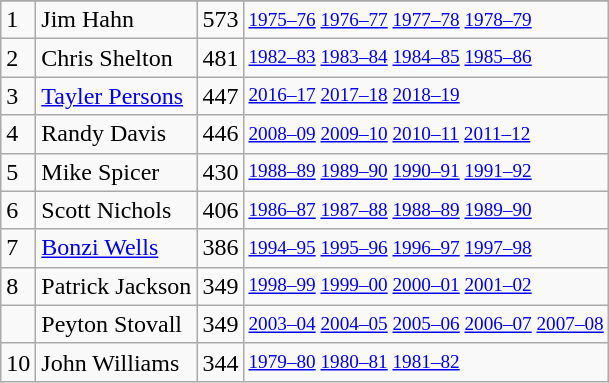<table class="wikitable">
<tr>
</tr>
<tr>
<td>1</td>
<td>Jim Hahn</td>
<td>573</td>
<td style="font-size:80%;"><a href='#'>1975–76</a> <a href='#'>1976–77</a> <a href='#'>1977–78</a> <a href='#'>1978–79</a></td>
</tr>
<tr>
<td>2</td>
<td>Chris Shelton</td>
<td>481</td>
<td style="font-size:80%;"><a href='#'>1982–83</a> <a href='#'>1983–84</a> <a href='#'>1984–85</a> <a href='#'>1985–86</a></td>
</tr>
<tr>
<td>3</td>
<td><a href='#'>Tayler Persons</a></td>
<td>447</td>
<td style="font-size:80%;"><a href='#'>2016–17</a> <a href='#'>2017–18</a> <a href='#'>2018–19</a></td>
</tr>
<tr>
<td>4</td>
<td>Randy Davis</td>
<td>446</td>
<td style="font-size:80%;"><a href='#'>2008–09</a> <a href='#'>2009–10</a> <a href='#'>2010–11</a> <a href='#'>2011–12</a></td>
</tr>
<tr>
<td>5</td>
<td>Mike Spicer</td>
<td>430</td>
<td style="font-size:80%;"><a href='#'>1988–89</a> <a href='#'>1989–90</a> <a href='#'>1990–91</a> <a href='#'>1991–92</a></td>
</tr>
<tr>
<td>6</td>
<td>Scott Nichols</td>
<td>406</td>
<td style="font-size:80%;"><a href='#'>1986–87</a> <a href='#'>1987–88</a> <a href='#'>1988–89</a> <a href='#'>1989–90</a></td>
</tr>
<tr>
<td>7</td>
<td><a href='#'>Bonzi Wells</a></td>
<td>386</td>
<td style="font-size:80%;"><a href='#'>1994–95</a> <a href='#'>1995–96</a> <a href='#'>1996–97</a> <a href='#'>1997–98</a></td>
</tr>
<tr>
<td>8</td>
<td>Patrick Jackson</td>
<td>349</td>
<td style="font-size:80%;"><a href='#'>1998–99</a> <a href='#'>1999–00</a> <a href='#'>2000–01</a> <a href='#'>2001–02</a></td>
</tr>
<tr>
<td></td>
<td>Peyton Stovall</td>
<td>349</td>
<td style="font-size:80%;"><a href='#'>2003–04</a> <a href='#'>2004–05</a> <a href='#'>2005–06</a> <a href='#'>2006–07</a> <a href='#'>2007–08</a></td>
</tr>
<tr>
<td>10</td>
<td>John Williams</td>
<td>344</td>
<td style="font-size:80%;"><a href='#'>1979–80</a> <a href='#'>1980–81</a> <a href='#'>1981–82</a></td>
</tr>
</table>
